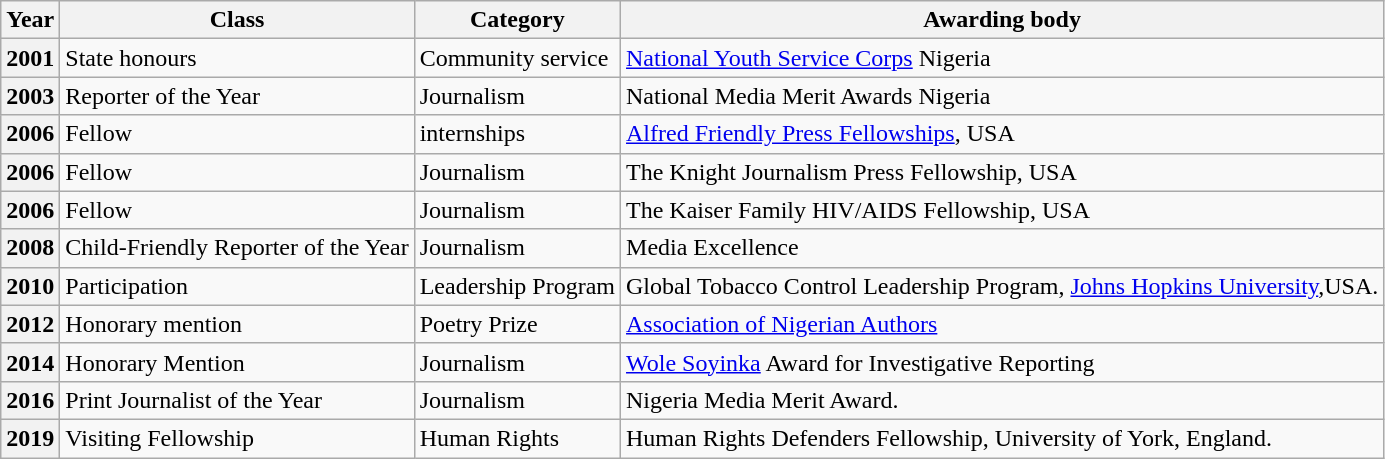<table class="wikitable">
<tr>
<th scope="col">Year</th>
<th scope="col">Class</th>
<th scope="col">Category</th>
<th scope="col">Awarding body</th>
</tr>
<tr>
<th scope="row">2001</th>
<td>State honours</td>
<td>Community service</td>
<td><a href='#'>National Youth Service Corps</a> Nigeria</td>
</tr>
<tr>
<th scope="row">2003</th>
<td>Reporter of the Year</td>
<td>Journalism</td>
<td>National Media Merit Awards Nigeria</td>
</tr>
<tr>
<th scope="row">2006</th>
<td>Fellow</td>
<td>internships</td>
<td><a href='#'>Alfred Friendly Press Fellowships</a>, USA</td>
</tr>
<tr>
<th scope="row">2006</th>
<td>Fellow</td>
<td>Journalism</td>
<td>The Knight Journalism Press Fellowship, USA</td>
</tr>
<tr>
<th scope="row">2006</th>
<td>Fellow</td>
<td>Journalism</td>
<td>The Kaiser Family HIV/AIDS Fellowship, USA</td>
</tr>
<tr>
<th scope="row">2008</th>
<td>Child-Friendly Reporter of the Year</td>
<td>Journalism</td>
<td>Media Excellence</td>
</tr>
<tr>
<th scope="row">2010</th>
<td>Participation</td>
<td>Leadership Program</td>
<td>Global Tobacco Control Leadership Program, <a href='#'>Johns Hopkins University</a>,USA.</td>
</tr>
<tr>
<th scope="row">2012</th>
<td>Honorary mention</td>
<td>Poetry Prize</td>
<td><a href='#'>Association of Nigerian Authors</a></td>
</tr>
<tr>
<th scope="row">2014</th>
<td>Honorary Mention</td>
<td>Journalism</td>
<td><a href='#'>Wole Soyinka</a> Award for Investigative Reporting</td>
</tr>
<tr>
<th scope="row">2016</th>
<td>Print Journalist of the Year</td>
<td>Journalism</td>
<td>Nigeria Media Merit Award.</td>
</tr>
<tr>
<th scope="row">2019</th>
<td>Visiting Fellowship</td>
<td>Human Rights</td>
<td>Human Rights Defenders Fellowship, University of York, England.</td>
</tr>
</table>
